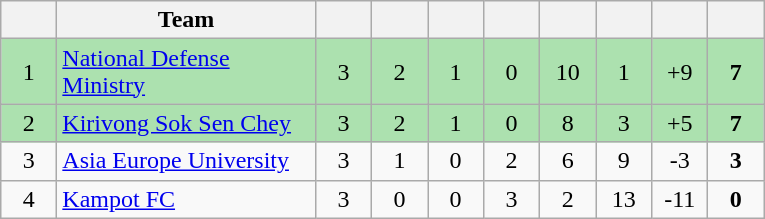<table class="wikitable" style="text-align: center;">
<tr>
<th width=30></th>
<th width=165>Team</th>
<th width=30></th>
<th width=30></th>
<th width=30></th>
<th width=30></th>
<th width=30></th>
<th width=30></th>
<th width=30></th>
<th width=30></th>
</tr>
<tr bgcolor=#ACE1AF>
<td>1</td>
<td align=left><a href='#'>National Defense Ministry</a></td>
<td>3</td>
<td>2</td>
<td>1</td>
<td>0</td>
<td>10</td>
<td>1</td>
<td>+9</td>
<td><strong>7</strong></td>
</tr>
<tr bgcolor=#ACE1AF>
<td>2</td>
<td align=left><a href='#'>Kirivong Sok Sen Chey</a></td>
<td>3</td>
<td>2</td>
<td>1</td>
<td>0</td>
<td>8</td>
<td>3</td>
<td>+5</td>
<td><strong>7</strong></td>
</tr>
<tr>
<td>3</td>
<td align=left><a href='#'>Asia Europe University</a></td>
<td>3</td>
<td>1</td>
<td>0</td>
<td>2</td>
<td>6</td>
<td>9</td>
<td>-3</td>
<td><strong>3</strong></td>
</tr>
<tr>
<td>4</td>
<td align=left><a href='#'>Kampot FC</a></td>
<td>3</td>
<td>0</td>
<td>0</td>
<td>3</td>
<td>2</td>
<td>13</td>
<td>-11</td>
<td><strong>0</strong></td>
</tr>
</table>
